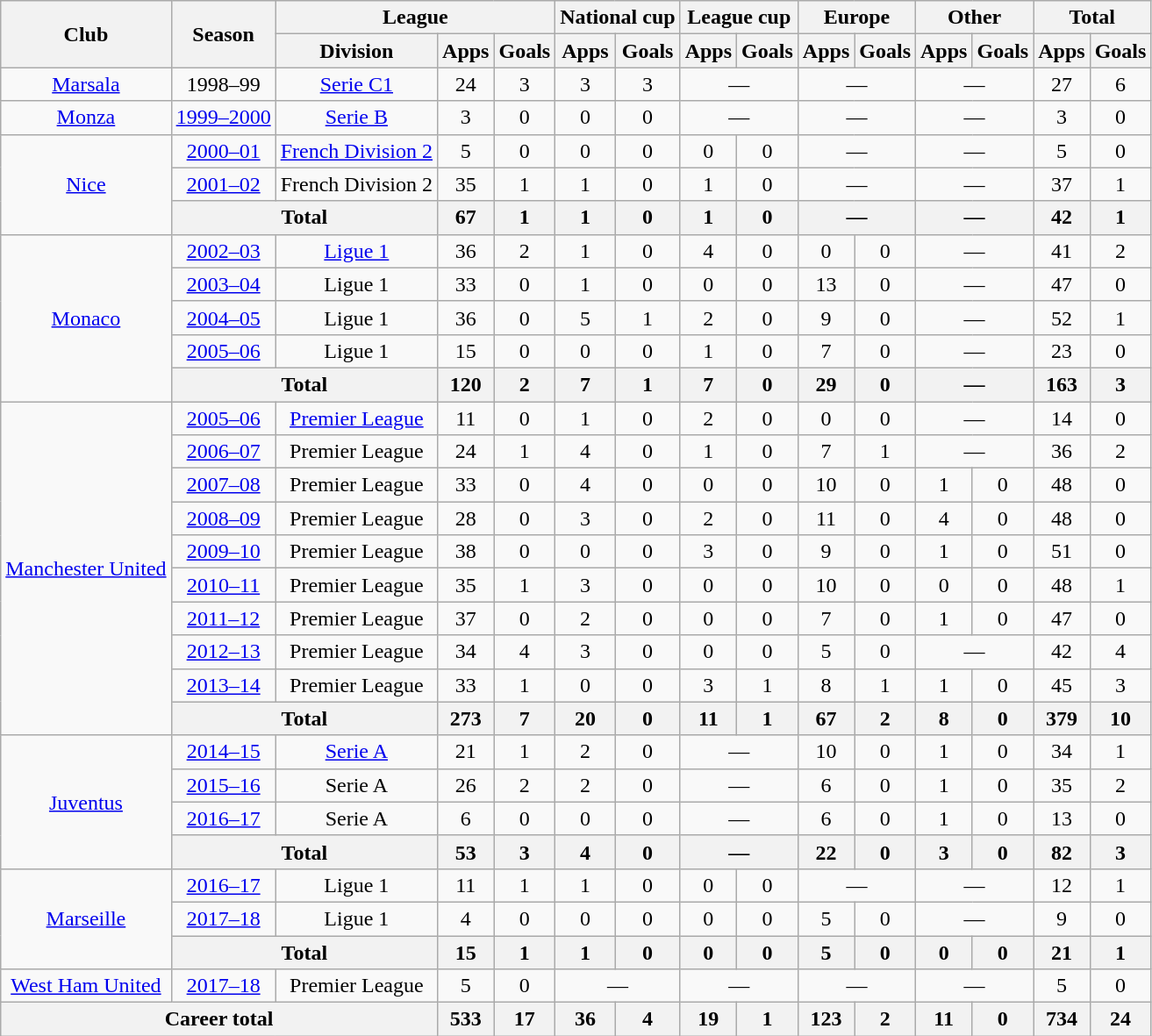<table class="wikitable" style="text-align: center;">
<tr>
<th rowspan="2">Club</th>
<th rowspan="2">Season</th>
<th colspan="3">League</th>
<th colspan="2">National cup</th>
<th colspan="2">League cup</th>
<th colspan="2">Europe</th>
<th colspan="2">Other</th>
<th colspan="2">Total</th>
</tr>
<tr>
<th>Division</th>
<th>Apps</th>
<th>Goals</th>
<th>Apps</th>
<th>Goals</th>
<th>Apps</th>
<th>Goals</th>
<th>Apps</th>
<th>Goals</th>
<th>Apps</th>
<th>Goals</th>
<th>Apps</th>
<th>Goals</th>
</tr>
<tr>
<td><a href='#'>Marsala</a></td>
<td>1998–99</td>
<td><a href='#'>Serie C1</a></td>
<td>24</td>
<td>3</td>
<td>3</td>
<td>3</td>
<td colspan="2">—</td>
<td colspan="2">—</td>
<td colspan="2">—</td>
<td>27</td>
<td>6</td>
</tr>
<tr>
<td><a href='#'>Monza</a></td>
<td><a href='#'>1999–2000</a></td>
<td><a href='#'>Serie B</a></td>
<td>3</td>
<td>0</td>
<td>0</td>
<td>0</td>
<td colspan="2">—</td>
<td colspan="2">—</td>
<td colspan="2">—</td>
<td>3</td>
<td>0</td>
</tr>
<tr>
<td rowspan="3"><a href='#'>Nice</a></td>
<td><a href='#'>2000–01</a></td>
<td><a href='#'>French Division 2</a></td>
<td>5</td>
<td>0</td>
<td>0</td>
<td>0</td>
<td>0</td>
<td>0</td>
<td colspan="2">—</td>
<td colspan="2">—</td>
<td>5</td>
<td>0</td>
</tr>
<tr>
<td><a href='#'>2001–02</a></td>
<td>French Division 2</td>
<td>35</td>
<td>1</td>
<td>1</td>
<td>0</td>
<td>1</td>
<td>0</td>
<td colspan="2">—</td>
<td colspan="2">—</td>
<td>37</td>
<td>1</td>
</tr>
<tr>
<th colspan="2">Total</th>
<th>67</th>
<th>1</th>
<th>1</th>
<th>0</th>
<th>1</th>
<th>0</th>
<th colspan="2">—</th>
<th colspan="2">—</th>
<th>42</th>
<th>1</th>
</tr>
<tr>
<td rowspan="5"><a href='#'>Monaco</a></td>
<td><a href='#'>2002–03</a></td>
<td><a href='#'>Ligue 1</a></td>
<td>36</td>
<td>2</td>
<td>1</td>
<td>0</td>
<td>4</td>
<td>0</td>
<td>0</td>
<td>0</td>
<td colspan="2">—</td>
<td>41</td>
<td>2</td>
</tr>
<tr>
<td><a href='#'>2003–04</a></td>
<td>Ligue 1</td>
<td>33</td>
<td>0</td>
<td>1</td>
<td>0</td>
<td>0</td>
<td>0</td>
<td>13</td>
<td>0</td>
<td colspan="2">—</td>
<td>47</td>
<td>0</td>
</tr>
<tr>
<td><a href='#'>2004–05</a></td>
<td>Ligue 1</td>
<td>36</td>
<td>0</td>
<td>5</td>
<td>1</td>
<td>2</td>
<td>0</td>
<td>9</td>
<td>0</td>
<td colspan="2">—</td>
<td>52</td>
<td>1</td>
</tr>
<tr>
<td><a href='#'>2005–06</a></td>
<td>Ligue 1</td>
<td>15</td>
<td>0</td>
<td>0</td>
<td>0</td>
<td>1</td>
<td>0</td>
<td>7</td>
<td>0</td>
<td colspan="2">—</td>
<td>23</td>
<td>0</td>
</tr>
<tr>
<th colspan="2">Total</th>
<th>120</th>
<th>2</th>
<th>7</th>
<th>1</th>
<th>7</th>
<th>0</th>
<th>29</th>
<th>0</th>
<th colspan="2">—</th>
<th>163</th>
<th>3</th>
</tr>
<tr>
<td rowspan="10"><a href='#'>Manchester United</a></td>
<td><a href='#'>2005–06</a></td>
<td><a href='#'>Premier League</a></td>
<td>11</td>
<td>0</td>
<td>1</td>
<td>0</td>
<td>2</td>
<td>0</td>
<td>0</td>
<td>0</td>
<td colspan="2">—</td>
<td>14</td>
<td>0</td>
</tr>
<tr>
<td><a href='#'>2006–07</a></td>
<td>Premier League</td>
<td>24</td>
<td>1</td>
<td>4</td>
<td>0</td>
<td>1</td>
<td>0</td>
<td>7</td>
<td>1</td>
<td colspan="2">—</td>
<td>36</td>
<td>2</td>
</tr>
<tr>
<td><a href='#'>2007–08</a></td>
<td>Premier League</td>
<td>33</td>
<td>0</td>
<td>4</td>
<td>0</td>
<td>0</td>
<td>0</td>
<td>10</td>
<td>0</td>
<td>1</td>
<td>0</td>
<td>48</td>
<td>0</td>
</tr>
<tr>
<td><a href='#'>2008–09</a></td>
<td>Premier League</td>
<td>28</td>
<td>0</td>
<td>3</td>
<td>0</td>
<td>2</td>
<td>0</td>
<td>11</td>
<td>0</td>
<td>4</td>
<td>0</td>
<td>48</td>
<td>0</td>
</tr>
<tr>
<td><a href='#'>2009–10</a></td>
<td>Premier League</td>
<td>38</td>
<td>0</td>
<td>0</td>
<td>0</td>
<td>3</td>
<td>0</td>
<td>9</td>
<td>0</td>
<td>1</td>
<td>0</td>
<td>51</td>
<td>0</td>
</tr>
<tr>
<td><a href='#'>2010–11</a></td>
<td>Premier League</td>
<td>35</td>
<td>1</td>
<td>3</td>
<td>0</td>
<td>0</td>
<td>0</td>
<td>10</td>
<td>0</td>
<td>0</td>
<td>0</td>
<td>48</td>
<td>1</td>
</tr>
<tr>
<td><a href='#'>2011–12</a></td>
<td>Premier League</td>
<td>37</td>
<td>0</td>
<td>2</td>
<td>0</td>
<td>0</td>
<td>0</td>
<td>7</td>
<td>0</td>
<td>1</td>
<td>0</td>
<td>47</td>
<td>0</td>
</tr>
<tr>
<td><a href='#'>2012–13</a></td>
<td>Premier League</td>
<td>34</td>
<td>4</td>
<td>3</td>
<td>0</td>
<td>0</td>
<td>0</td>
<td>5</td>
<td>0</td>
<td colspan="2">—</td>
<td>42</td>
<td>4</td>
</tr>
<tr>
<td><a href='#'>2013–14</a></td>
<td>Premier League</td>
<td>33</td>
<td>1</td>
<td>0</td>
<td>0</td>
<td>3</td>
<td>1</td>
<td>8</td>
<td>1</td>
<td>1</td>
<td>0</td>
<td>45</td>
<td>3</td>
</tr>
<tr>
<th colspan="2">Total</th>
<th>273</th>
<th>7</th>
<th>20</th>
<th>0</th>
<th>11</th>
<th>1</th>
<th>67</th>
<th>2</th>
<th>8</th>
<th>0</th>
<th>379</th>
<th>10</th>
</tr>
<tr>
<td rowspan="4"><a href='#'>Juventus</a></td>
<td><a href='#'>2014–15</a></td>
<td><a href='#'>Serie A</a></td>
<td>21</td>
<td>1</td>
<td>2</td>
<td>0</td>
<td colspan="2">—</td>
<td>10</td>
<td>0</td>
<td>1</td>
<td>0</td>
<td>34</td>
<td>1</td>
</tr>
<tr>
<td><a href='#'>2015–16</a></td>
<td>Serie A</td>
<td>26</td>
<td>2</td>
<td>2</td>
<td>0</td>
<td colspan="2">—</td>
<td>6</td>
<td>0</td>
<td>1</td>
<td>0</td>
<td>35</td>
<td>2</td>
</tr>
<tr>
<td><a href='#'>2016–17</a></td>
<td>Serie A</td>
<td>6</td>
<td>0</td>
<td>0</td>
<td>0</td>
<td colspan="2">—</td>
<td>6</td>
<td>0</td>
<td>1</td>
<td>0</td>
<td>13</td>
<td>0</td>
</tr>
<tr>
<th colspan="2">Total</th>
<th>53</th>
<th>3</th>
<th>4</th>
<th>0</th>
<th colspan="2">—</th>
<th>22</th>
<th>0</th>
<th>3</th>
<th>0</th>
<th>82</th>
<th>3</th>
</tr>
<tr>
<td rowspan="3"><a href='#'>Marseille</a></td>
<td><a href='#'>2016–17</a></td>
<td>Ligue 1</td>
<td>11</td>
<td>1</td>
<td>1</td>
<td>0</td>
<td>0</td>
<td>0</td>
<td colspan="2">—</td>
<td colspan="2">—</td>
<td>12</td>
<td>1</td>
</tr>
<tr>
<td><a href='#'>2017–18</a></td>
<td>Ligue 1</td>
<td>4</td>
<td>0</td>
<td>0</td>
<td>0</td>
<td>0</td>
<td>0</td>
<td>5</td>
<td>0</td>
<td colspan="2">—</td>
<td>9</td>
<td>0</td>
</tr>
<tr>
<th colspan="2">Total</th>
<th>15</th>
<th>1</th>
<th>1</th>
<th>0</th>
<th>0</th>
<th>0</th>
<th>5</th>
<th>0</th>
<th>0</th>
<th>0</th>
<th>21</th>
<th>1</th>
</tr>
<tr>
<td><a href='#'>West Ham United</a></td>
<td><a href='#'>2017–18</a></td>
<td>Premier League</td>
<td>5</td>
<td>0</td>
<td colspan="2">—</td>
<td colspan="2">—</td>
<td colspan="2">—</td>
<td colspan="2">—</td>
<td>5</td>
<td>0</td>
</tr>
<tr>
<th colspan="3">Career total</th>
<th>533</th>
<th>17</th>
<th>36</th>
<th>4</th>
<th>19</th>
<th>1</th>
<th>123</th>
<th>2</th>
<th>11</th>
<th>0</th>
<th>734</th>
<th>24</th>
</tr>
</table>
